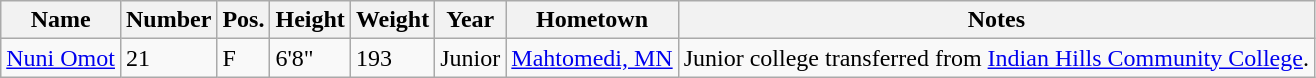<table class="wikitable sortable" border="1">
<tr>
<th>Name</th>
<th>Number</th>
<th>Pos.</th>
<th>Height</th>
<th>Weight</th>
<th>Year</th>
<th>Hometown</th>
<th class="unsortable">Notes</th>
</tr>
<tr>
<td><a href='#'>Nuni Omot</a></td>
<td>21</td>
<td>F</td>
<td>6'8"</td>
<td>193</td>
<td>Junior</td>
<td><a href='#'>Mahtomedi, MN</a></td>
<td>Junior college transferred from <a href='#'>Indian Hills Community College</a>.</td>
</tr>
</table>
